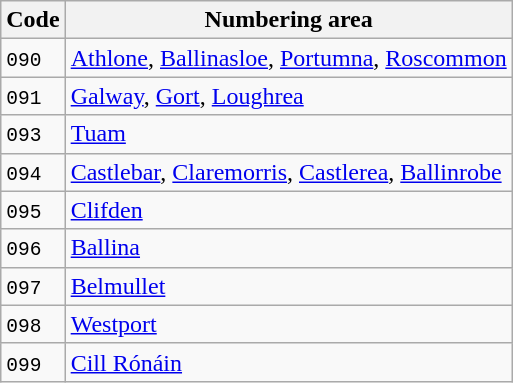<table class="wikitable">
<tr>
<th>Code</th>
<th>Numbering area</th>
</tr>
<tr>
<td><code>090</code></td>
<td><a href='#'>Athlone</a>, <a href='#'>Ballinasloe</a>, <a href='#'>Portumna</a>, <a href='#'>Roscommon</a></td>
</tr>
<tr>
<td><code>091</code></td>
<td><a href='#'>Galway</a>, <a href='#'>Gort</a>, <a href='#'>Loughrea</a></td>
</tr>
<tr>
<td><code>093</code></td>
<td><a href='#'>Tuam</a></td>
</tr>
<tr>
<td><code>094</code></td>
<td><a href='#'>Castlebar</a>, <a href='#'>Claremorris</a>, <a href='#'>Castlerea</a>, <a href='#'>Ballinrobe</a></td>
</tr>
<tr>
<td><code>095</code></td>
<td><a href='#'>Clifden</a></td>
</tr>
<tr>
<td><code>096</code></td>
<td><a href='#'>Ballina</a></td>
</tr>
<tr>
<td><code>097</code></td>
<td><a href='#'>Belmullet</a></td>
</tr>
<tr>
<td><code>098</code></td>
<td><a href='#'>Westport</a></td>
</tr>
<tr>
<td><code>099</code></td>
<td><a href='#'>Cill Rónáin</a></td>
</tr>
</table>
